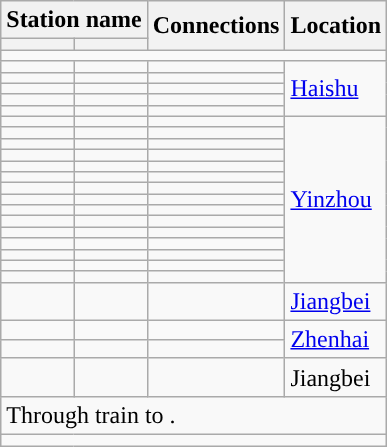<table class="wikitable">
<tr>
<th colspan="2">Station name</th>
<th rowspan="2">Connections</th>
<th rowspan="2">Location</th>
</tr>
<tr>
<th></th>
<th></th>
</tr>
<tr style="background:#">
<td colspan = "4"></td>
</tr>
<tr>
<td></td>
<td></td>
<td></td>
<td rowspan="5"><a href='#'>Haishu</a></td>
</tr>
<tr>
<td></td>
<td></td>
<td></td>
</tr>
<tr>
<td></td>
<td></td>
<td></td>
</tr>
<tr>
<td></td>
<td></td>
<td></td>
</tr>
<tr>
<td></td>
<td></td>
<td></td>
</tr>
<tr>
<td></td>
<td></td>
<td></td>
<td rowspan="15"><a href='#'>Yinzhou</a></td>
</tr>
<tr>
<td></td>
<td></td>
<td></td>
</tr>
<tr>
<td></td>
<td></td>
<td></td>
</tr>
<tr>
<td></td>
<td></td>
<td></td>
</tr>
<tr>
<td></td>
<td></td>
<td></td>
</tr>
<tr>
<td></td>
<td></td>
<td></td>
</tr>
<tr>
<td></td>
<td></td>
<td></td>
</tr>
<tr>
<td></td>
<td></td>
<td></td>
</tr>
<tr>
<td></td>
<td></td>
<td></td>
</tr>
<tr>
<td></td>
<td></td>
<td></td>
</tr>
<tr>
<td></td>
<td></td>
<td></td>
</tr>
<tr>
<td></td>
<td></td>
<td></td>
</tr>
<tr>
<td></td>
<td></td>
<td></td>
</tr>
<tr>
<td></td>
<td></td>
<td></td>
</tr>
<tr>
<td></td>
<td></td>
<td></td>
</tr>
<tr>
<td></td>
<td></td>
<td></td>
<td><a href='#'>Jiangbei</a></td>
</tr>
<tr>
<td></td>
<td></td>
<td></td>
<td rowspan="2"><a href='#'>Zhenhai</a></td>
</tr>
<tr>
<td></td>
<td></td>
<td></td>
</tr>
<tr>
<td></td>
<td></td>
<td></td>
<td>Jiangbei</td>
</tr>
<tr>
<td colspan="4">Through train to  .</td>
</tr>
<tr style="background:#">
<td colspan = "4"></td>
</tr>
</table>
